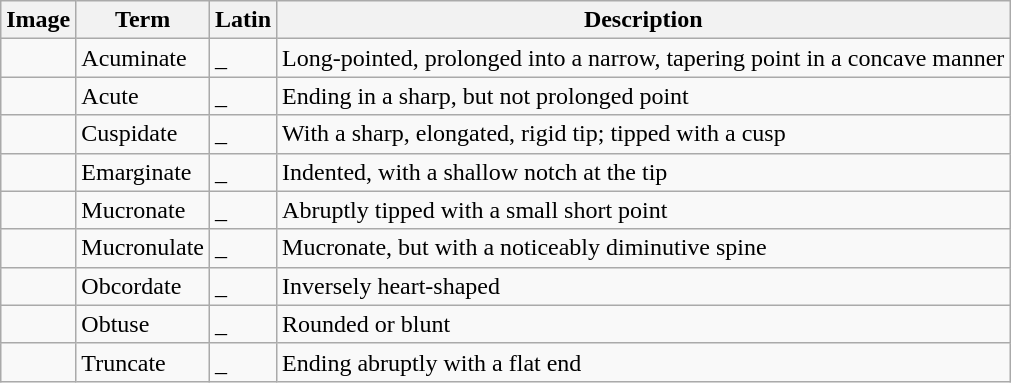<table class="wikitable sortable centre">
<tr>
<th scope="col" class="unsortable">Image</th>
<th scope="col">Term</th>
<th scope="col">Latin</th>
<th scope="col">Description</th>
</tr>
<tr>
<td></td>
<td>Acuminate</td>
<td><em>_</em></td>
<td>Long-pointed, prolonged into a narrow, tapering point in a concave manner</td>
</tr>
<tr>
<td></td>
<td>Acute</td>
<td><em>_</em></td>
<td>Ending in a sharp, but not prolonged point</td>
</tr>
<tr>
<td></td>
<td>Cuspidate</td>
<td><em>_</em></td>
<td>With a sharp, elongated, rigid tip; tipped with a cusp</td>
</tr>
<tr>
<td></td>
<td>Emarginate</td>
<td><em>_</em></td>
<td>Indented, with a shallow notch at the tip</td>
</tr>
<tr>
<td></td>
<td>Mucronate</td>
<td><em>_</em></td>
<td>Abruptly tipped with a small short point</td>
</tr>
<tr>
<td></td>
<td>Mucronulate</td>
<td><em>_</em></td>
<td>Mucronate, but with a noticeably diminutive spine</td>
</tr>
<tr>
<td></td>
<td>Obcordate</td>
<td><em>_</em></td>
<td>Inversely heart-shaped</td>
</tr>
<tr>
<td></td>
<td>Obtuse</td>
<td><em>_</em></td>
<td>Rounded or blunt</td>
</tr>
<tr>
<td></td>
<td>Truncate</td>
<td><em>_</em></td>
<td>Ending abruptly with a flat end</td>
</tr>
</table>
